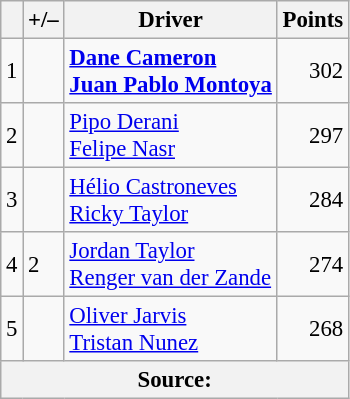<table class="wikitable" style="font-size: 95%;">
<tr>
<th scope="col"></th>
<th scope="col">+/–</th>
<th scope="col">Driver</th>
<th scope="col">Points</th>
</tr>
<tr>
<td align=center>1</td>
<td align="left"></td>
<td><strong> <a href='#'>Dane Cameron</a><br> <a href='#'>Juan Pablo Montoya</a></strong></td>
<td align=right>302</td>
</tr>
<tr>
<td align=center>2</td>
<td align="left"></td>
<td> <a href='#'>Pipo Derani</a><br> <a href='#'>Felipe Nasr</a></td>
<td align=right>297</td>
</tr>
<tr>
<td align=center>3</td>
<td align="left"></td>
<td> <a href='#'>Hélio Castroneves</a><br> <a href='#'>Ricky Taylor</a></td>
<td align=right>284</td>
</tr>
<tr>
<td align=center>4</td>
<td align="left"> 2</td>
<td> <a href='#'>Jordan Taylor</a><br> <a href='#'>Renger van der Zande</a></td>
<td align=right>274</td>
</tr>
<tr>
<td align=center>5</td>
<td align="left"></td>
<td> <a href='#'>Oliver Jarvis</a><br> <a href='#'>Tristan Nunez</a></td>
<td align=right>268</td>
</tr>
<tr>
<th colspan=5>Source:</th>
</tr>
</table>
